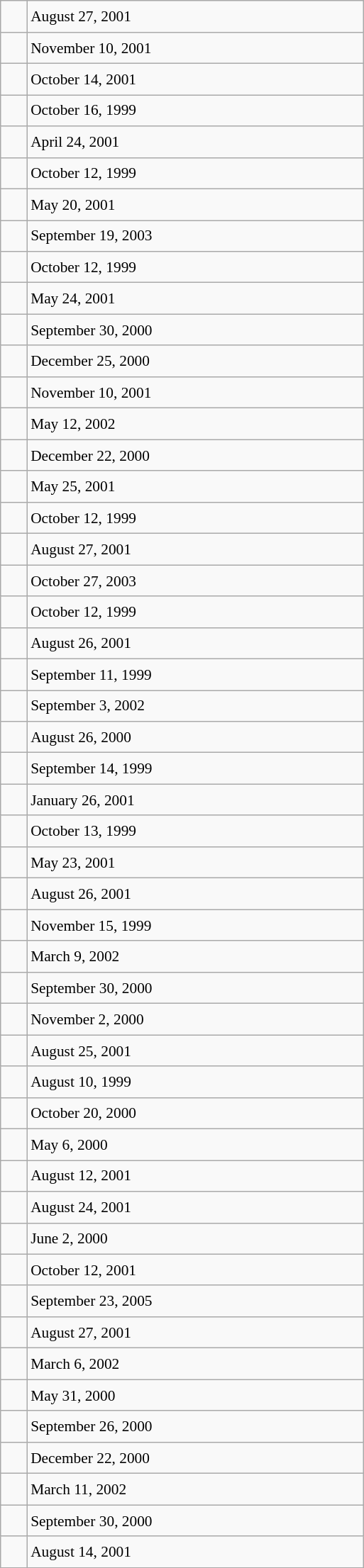<table class="wikitable" style="font-size: 89%; float: left; width: 24em; margin-right: 1em; line-height: 1.6em !important; height: 1250px;">
<tr>
<td></td>
<td>August 27, 2001</td>
</tr>
<tr>
<td> </td>
<td>November 10, 2001</td>
</tr>
<tr>
<td> </td>
<td>October 14, 2001</td>
</tr>
<tr>
<td> </td>
<td>October 16, 1999</td>
</tr>
<tr>
<td> </td>
<td>April 24, 2001</td>
</tr>
<tr>
<td> </td>
<td>October 12, 1999</td>
</tr>
<tr>
<td> </td>
<td>May 20, 2001</td>
</tr>
<tr>
<td></td>
<td>September 19, 2003</td>
</tr>
<tr>
<td> </td>
<td>October 12, 1999</td>
</tr>
<tr>
<td> </td>
<td>May 24, 2001</td>
</tr>
<tr>
<td> </td>
<td>September 30, 2000</td>
</tr>
<tr>
<td></td>
<td>December 25, 2000</td>
</tr>
<tr>
<td> </td>
<td>November 10, 2001</td>
</tr>
<tr>
<td></td>
<td>May 12, 2002</td>
</tr>
<tr>
<td> </td>
<td>December 22, 2000</td>
</tr>
<tr>
<td> </td>
<td>May 25, 2001</td>
</tr>
<tr>
<td> </td>
<td>October 12, 1999</td>
</tr>
<tr>
<td></td>
<td>August 27, 2001</td>
</tr>
<tr>
<td></td>
<td>October 27, 2003</td>
</tr>
<tr>
<td> </td>
<td>October 12, 1999</td>
</tr>
<tr>
<td> </td>
<td>August 26, 2001</td>
</tr>
<tr>
<td> </td>
<td>September 11, 1999</td>
</tr>
<tr>
<td></td>
<td>September 3, 2002</td>
</tr>
<tr>
<td> </td>
<td>August 26, 2000</td>
</tr>
<tr>
<td> </td>
<td>September 14, 1999</td>
</tr>
<tr>
<td> </td>
<td>January 26, 2001</td>
</tr>
<tr>
<td> </td>
<td>October 13, 1999</td>
</tr>
<tr>
<td> </td>
<td>May 23, 2001</td>
</tr>
<tr>
<td></td>
<td>August 26, 2001</td>
</tr>
<tr>
<td> </td>
<td>November 15, 1999</td>
</tr>
<tr>
<td></td>
<td>March 9, 2002</td>
</tr>
<tr>
<td> </td>
<td>September 30, 2000</td>
</tr>
<tr>
<td> </td>
<td>November 2, 2000</td>
</tr>
<tr>
<td> </td>
<td>August 25, 2001</td>
</tr>
<tr>
<td> </td>
<td>August 10, 1999</td>
</tr>
<tr>
<td></td>
<td>October 20, 2000</td>
</tr>
<tr>
<td> </td>
<td>May 6, 2000</td>
</tr>
<tr>
<td></td>
<td>August 12, 2001</td>
</tr>
<tr>
<td></td>
<td>August 24, 2001</td>
</tr>
<tr>
<td> </td>
<td>June 2, 2000</td>
</tr>
<tr>
<td> </td>
<td>October 12, 2001</td>
</tr>
<tr>
<td></td>
<td>September 23, 2005</td>
</tr>
<tr>
<td></td>
<td>August 27, 2001</td>
</tr>
<tr>
<td></td>
<td>March 6, 2002</td>
</tr>
<tr>
<td> </td>
<td>May 31, 2000</td>
</tr>
<tr>
<td></td>
<td>September 26, 2000</td>
</tr>
<tr>
<td></td>
<td>December 22, 2000</td>
</tr>
<tr>
<td></td>
<td>March 11, 2002</td>
</tr>
<tr>
<td> </td>
<td>September 30, 2000</td>
</tr>
<tr>
<td></td>
<td>August 14, 2001</td>
</tr>
</table>
